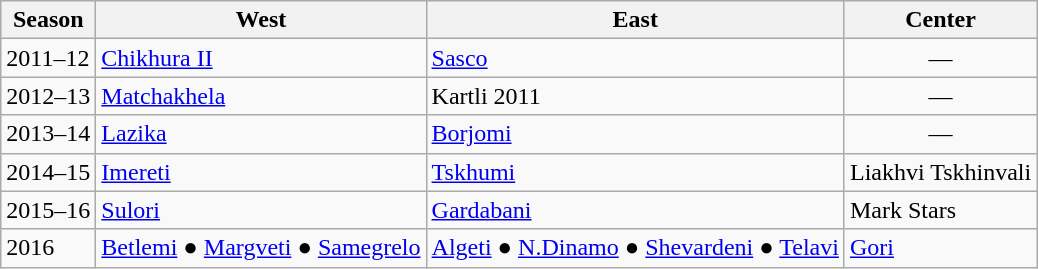<table class="wikitable">
<tr>
<th>Season</th>
<th>West</th>
<th>East</th>
<th>Center</th>
</tr>
<tr>
<td>2011–12</td>
<td><a href='#'>Chikhura II</a></td>
<td><a href='#'>Sasco</a></td>
<td align=center>—</td>
</tr>
<tr>
<td>2012–13</td>
<td><a href='#'>Matchakhela</a></td>
<td>Kartli 2011</td>
<td align=center>—</td>
</tr>
<tr>
<td>2013–14</td>
<td><a href='#'>Lazika</a></td>
<td><a href='#'>Borjomi</a></td>
<td align=center>—</td>
</tr>
<tr>
<td>2014–15</td>
<td><a href='#'>Imereti</a></td>
<td><a href='#'>Tskhumi</a></td>
<td>Liakhvi Tskhinvali</td>
</tr>
<tr>
<td>2015–16</td>
<td><a href='#'>Sulori</a></td>
<td><a href='#'>Gardabani</a></td>
<td>Mark Stars</td>
</tr>
<tr>
<td>2016</td>
<td><a href='#'>Betlemi</a> ● <a href='#'>Margveti</a> ● <a href='#'>Samegrelo</a></td>
<td><a href='#'>Algeti</a> ● <a href='#'>N.Dinamo</a> ● <a href='#'>Shevardeni</a> ● <a href='#'>Telavi</a></td>
<td><a href='#'>Gori</a></td>
</tr>
</table>
